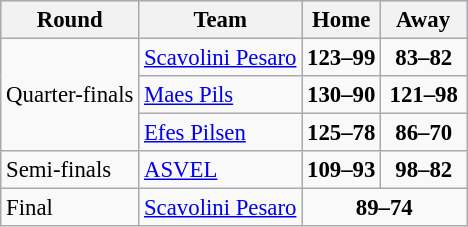<table class="wikitable" style="text-align: left; font-size:95%">
<tr bgcolor="#ccccff">
<th>Round</th>
<th>Team</th>
<th>Home</th>
<th>  Away  </th>
</tr>
<tr>
<td rowspan=3>Quarter-finals</td>
<td> <a href='#'>Scavolini Pesaro</a></td>
<td style="text-align:center;"><strong>123–99</strong></td>
<td style="text-align:center;"><strong>83–82</strong></td>
</tr>
<tr>
<td> <a href='#'>Maes Pils</a></td>
<td style="text-align:center;"><strong>130–90</strong></td>
<td style="text-align:center;"><strong>121–98</strong></td>
</tr>
<tr>
<td> <a href='#'>Efes Pilsen</a></td>
<td style="text-align:center;"><strong>125–78</strong></td>
<td style="text-align:center;"><strong>86–70</strong></td>
</tr>
<tr>
<td>Semi-finals</td>
<td> <a href='#'>ASVEL</a></td>
<td style="text-align:center;"><strong>109–93</strong></td>
<td style="text-align:center;"><strong>98–82</strong></td>
</tr>
<tr>
<td>Final</td>
<td> <a href='#'>Scavolini Pesaro</a></td>
<td colspan="2" style="text-align:center;"><strong>89–74</strong></td>
</tr>
</table>
